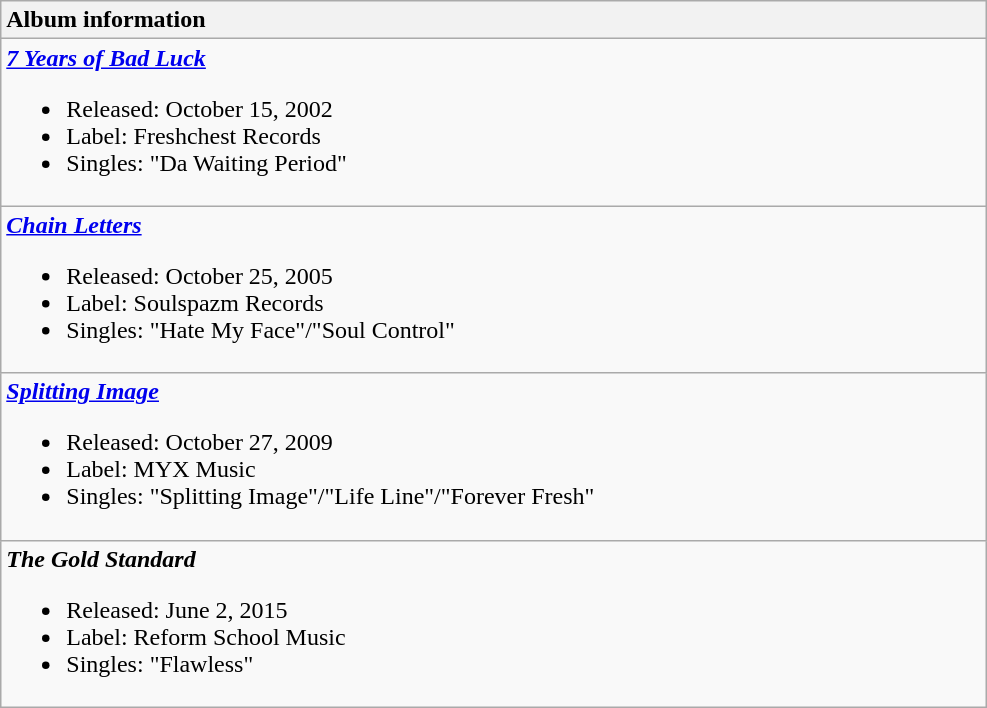<table class="wikitable">
<tr>
<th style="text-align:left; width:650px;">Album information</th>
</tr>
<tr>
<td align="left"><strong><em><a href='#'>7 Years of Bad Luck</a></em></strong><br><ul><li>Released: October 15, 2002</li><li>Label: Freshchest Records</li><li>Singles: "Da Waiting Period"</li></ul></td>
</tr>
<tr>
<td align="left"><strong><em><a href='#'>Chain Letters</a></em></strong><br><ul><li>Released: October 25, 2005</li><li>Label: Soulspazm Records</li><li>Singles: "Hate My Face"/"Soul Control"</li></ul></td>
</tr>
<tr>
<td align="left"><strong><em><a href='#'>Splitting Image</a></em></strong><br><ul><li>Released: October 27, 2009</li><li>Label: MYX Music</li><li>Singles: "Splitting Image"/"Life Line"/"Forever Fresh"</li></ul></td>
</tr>
<tr>
<td align="left"><strong><em>The Gold Standard</em></strong><br><ul><li>Released: June 2, 2015</li><li>Label: Reform School Music</li><li>Singles: "Flawless"</li></ul></td>
</tr>
</table>
